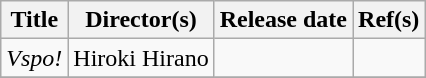<table class="wikitable sortable">
<tr>
<th scope="col">Title</th>
<th scope="col">Director(s)</th>
<th scope="col">Release date</th>
<th scope="col" class="unsortable">Ref(s)</th>
</tr>
<tr>
<td><em>Vspo!</em></td>
<td>Hiroki Hirano</td>
<td></td>
<td></td>
</tr>
<tr>
</tr>
</table>
